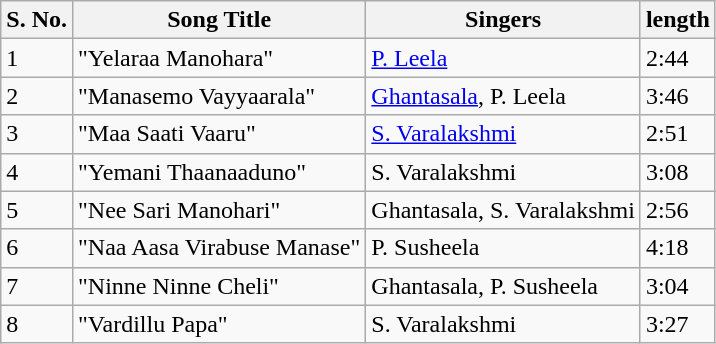<table class="wikitable">
<tr>
<th>S. No.</th>
<th>Song Title</th>
<th>Singers</th>
<th>length</th>
</tr>
<tr>
<td>1</td>
<td>"Yelaraa Manohara"</td>
<td><a href='#'>P. Leela</a></td>
<td>2:44</td>
</tr>
<tr>
<td>2</td>
<td>"Manasemo Vayyaarala"</td>
<td><a href='#'>Ghantasala</a>, P. Leela</td>
<td>3:46</td>
</tr>
<tr>
<td>3</td>
<td>"Maa Saati Vaaru"</td>
<td><a href='#'>S. Varalakshmi</a></td>
<td>2:51</td>
</tr>
<tr>
<td>4</td>
<td>"Yemani Thaanaaduno"</td>
<td>S. Varalakshmi</td>
<td>3:08</td>
</tr>
<tr>
<td>5</td>
<td>"Nee Sari Manohari"</td>
<td>Ghantasala, S. Varalakshmi</td>
<td>2:56</td>
</tr>
<tr>
<td>6</td>
<td>"Naa Aasa Virabuse Manase"</td>
<td>P. Susheela</td>
<td>4:18</td>
</tr>
<tr>
<td>7</td>
<td>"Ninne Ninne Cheli"</td>
<td>Ghantasala, P. Susheela</td>
<td>3:04</td>
</tr>
<tr>
<td>8</td>
<td>"Vardillu Papa"</td>
<td>S. Varalakshmi</td>
<td>3:27</td>
</tr>
</table>
